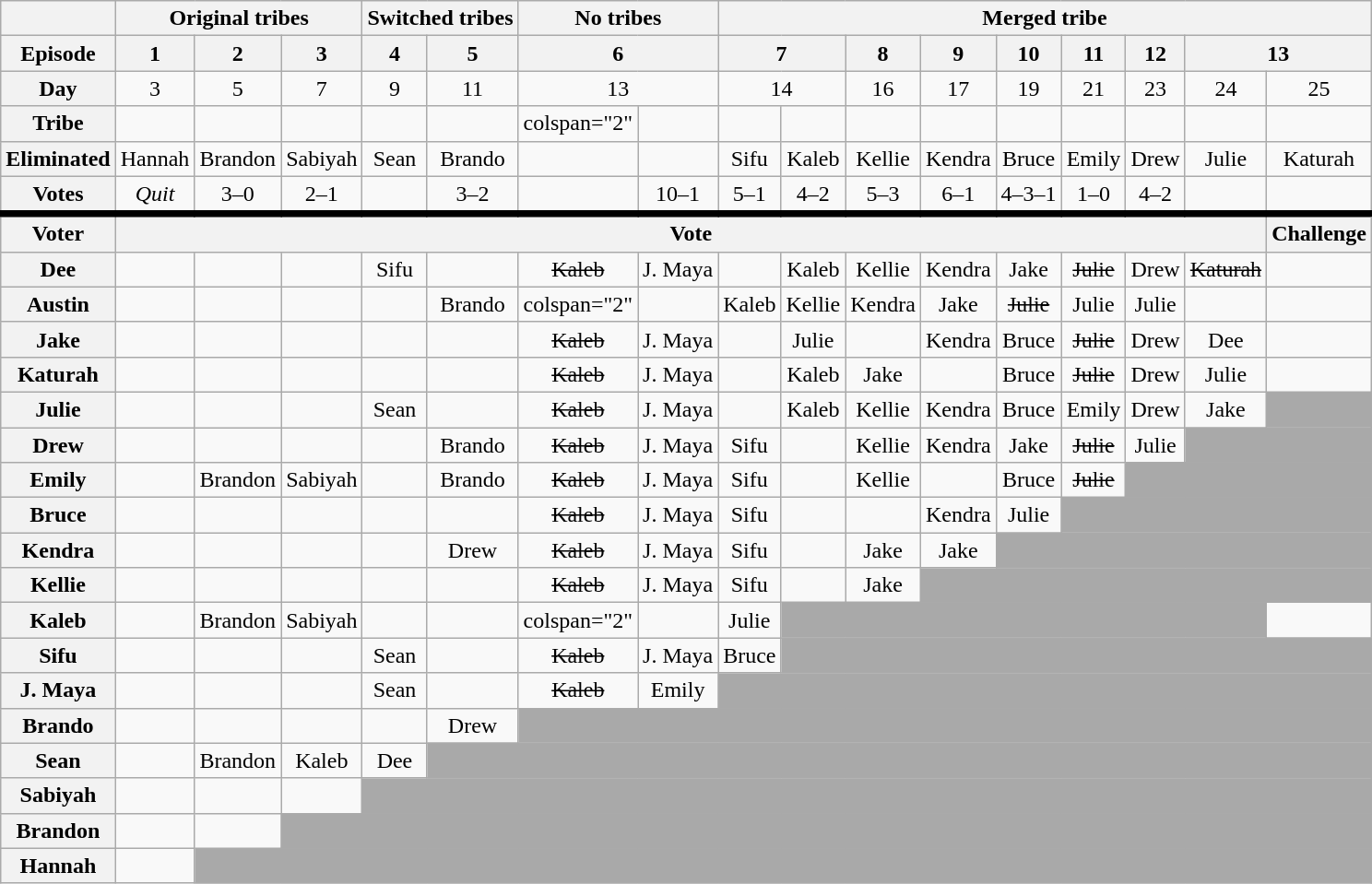<table class="wikitable unsortable" style="text-align:center;">
<tr>
<th></th>
<th colspan="3">Original tribes</th>
<th colspan="2">Switched tribes</th>
<th colspan="2">No tribes</th>
<th colspan="9">Merged tribe</th>
</tr>
<tr>
<th scope="row">Episode</th>
<th>1</th>
<th>2</th>
<th>3</th>
<th>4</th>
<th>5</th>
<th colspan="2">6</th>
<th colspan="2">7</th>
<th>8</th>
<th>9</th>
<th>10</th>
<th>11</th>
<th>12</th>
<th colspan="2">13</th>
</tr>
<tr>
<th scope="row">Day</th>
<td>3</td>
<td>5</td>
<td>7</td>
<td>9</td>
<td>11</td>
<td colspan="2">13</td>
<td colspan="2">14</td>
<td>16</td>
<td>17</td>
<td>19</td>
<td>21</td>
<td>23</td>
<td>24</td>
<td>25</td>
</tr>
<tr>
<th scope="row">Tribe</th>
<td></td>
<td></td>
<td></td>
<td></td>
<td></td>
<td>colspan="2" </td>
<td></td>
<td></td>
<td></td>
<td></td>
<td></td>
<td></td>
<td></td>
<td></td>
<td></td>
</tr>
<tr>
<th scope="row">Eliminated</th>
<td>Hannah</td>
<td>Brandon</td>
<td>Sabiyah</td>
<td>Sean</td>
<td>Brando</td>
<td></td>
<td></td>
<td>Sifu</td>
<td>Kaleb</td>
<td>Kellie</td>
<td>Kendra</td>
<td>Bruce</td>
<td>Emily</td>
<td>Drew</td>
<td>Julie</td>
<td>Katurah</td>
</tr>
<tr>
<th scope="row">Votes</th>
<td><em>Quit</em></td>
<td>3–0</td>
<td>2–1</td>
<td></td>
<td>3–2</td>
<td></td>
<td>10–1</td>
<td>5–1</td>
<td>4–2</td>
<td>5–3</td>
<td>6–1</td>
<td>4–3–1</td>
<td>1–0</td>
<td>4–2</td>
<td></td>
<td></td>
</tr>
<tr style="border-top:5px solid; height:0px">
<th scope="col">Voter</th>
<th colspan="15" scope="col">Vote</th>
<th>Challenge</th>
</tr>
<tr>
<th scope="row">Dee</th>
<td></td>
<td></td>
<td></td>
<td>Sifu</td>
<td></td>
<td><s>Kaleb</s></td>
<td>J. Maya</td>
<td></td>
<td>Kaleb</td>
<td>Kellie</td>
<td>Kendra</td>
<td>Jake</td>
<td><s>Julie</s></td>
<td>Drew</td>
<td><s>Katurah</s></td>
<td></td>
</tr>
<tr>
<th scope="row">Austin</th>
<td></td>
<td></td>
<td></td>
<td></td>
<td>Brando</td>
<td>colspan="2" </td>
<td></td>
<td>Kaleb</td>
<td>Kellie</td>
<td>Kendra</td>
<td>Jake</td>
<td><s>Julie</s></td>
<td>Julie</td>
<td>Julie</td>
<td></td>
</tr>
<tr>
<th scope="row">Jake</th>
<td></td>
<td></td>
<td></td>
<td></td>
<td></td>
<td><s>Kaleb</s></td>
<td>J. Maya</td>
<td></td>
<td>Julie</td>
<td></td>
<td>Kendra</td>
<td>Bruce</td>
<td><s>Julie</s></td>
<td>Drew</td>
<td>Dee</td>
<td></td>
</tr>
<tr>
<th scope="row">Katurah</th>
<td></td>
<td></td>
<td></td>
<td></td>
<td></td>
<td><s>Kaleb</s></td>
<td>J. Maya</td>
<td></td>
<td>Kaleb</td>
<td>Jake</td>
<td></td>
<td>Bruce</td>
<td><s>Julie</s></td>
<td>Drew</td>
<td>Julie</td>
<td></td>
</tr>
<tr>
<th scope="row">Julie</th>
<td></td>
<td></td>
<td></td>
<td>Sean</td>
<td></td>
<td><s>Kaleb</s></td>
<td>J. Maya</td>
<td></td>
<td>Kaleb</td>
<td>Kellie</td>
<td>Kendra</td>
<td>Bruce</td>
<td>Emily</td>
<td>Drew</td>
<td>Jake</td>
<td style="background:darkgray"></td>
</tr>
<tr>
<th scope="row">Drew</th>
<td></td>
<td></td>
<td></td>
<td></td>
<td>Brando</td>
<td><s>Kaleb</s></td>
<td>J. Maya</td>
<td>Sifu</td>
<td></td>
<td>Kellie</td>
<td>Kendra</td>
<td>Jake</td>
<td><s>Julie</s></td>
<td>Julie</td>
<td colspan="2" style="background:darkgray"></td>
</tr>
<tr>
<th scope="row">Emily</th>
<td></td>
<td>Brandon</td>
<td>Sabiyah</td>
<td></td>
<td>Brando</td>
<td><s>Kaleb</s></td>
<td>J. Maya</td>
<td>Sifu</td>
<td></td>
<td>Kellie</td>
<td></td>
<td>Bruce</td>
<td><s>Julie</s></td>
<td colspan="3" style="background:darkgray"></td>
</tr>
<tr>
<th scope="row">Bruce</th>
<td></td>
<td></td>
<td></td>
<td></td>
<td></td>
<td><s>Kaleb</s></td>
<td>J. Maya</td>
<td>Sifu</td>
<td></td>
<td></td>
<td>Kendra</td>
<td>Julie</td>
<td colspan="4" style="background:darkgray"></td>
</tr>
<tr>
<th scope="row">Kendra</th>
<td></td>
<td></td>
<td></td>
<td></td>
<td>Drew</td>
<td><s>Kaleb</s></td>
<td>J. Maya</td>
<td>Sifu</td>
<td></td>
<td>Jake</td>
<td>Jake</td>
<td colspan="5" style="background:darkgray"></td>
</tr>
<tr>
<th scope="row">Kellie</th>
<td></td>
<td></td>
<td></td>
<td></td>
<td></td>
<td><s>Kaleb</s></td>
<td>J. Maya</td>
<td>Sifu</td>
<td></td>
<td>Jake</td>
<td colspan="6" style="background:darkgray"></td>
</tr>
<tr>
<th scope="row">Kaleb</th>
<td></td>
<td>Brandon</td>
<td>Sabiyah</td>
<td></td>
<td></td>
<td>colspan="2" </td>
<td></td>
<td>Julie</td>
<td colspan="7" style="background:darkgray"></td>
</tr>
<tr>
<th scope="row">Sifu</th>
<td></td>
<td></td>
<td></td>
<td>Sean</td>
<td></td>
<td><s>Kaleb</s></td>
<td>J. Maya</td>
<td>Bruce</td>
<td colspan="8" style="background:darkgray"></td>
</tr>
<tr>
<th scope="row">J. Maya</th>
<td></td>
<td></td>
<td></td>
<td>Sean</td>
<td></td>
<td><s>Kaleb</s></td>
<td>Emily</td>
<td colspan="9" style="background:darkgray"></td>
</tr>
<tr>
<th scope="row">Brando</th>
<td></td>
<td></td>
<td></td>
<td></td>
<td>Drew</td>
<td colspan="12" style="background:darkgray"></td>
</tr>
<tr>
<th scope="row">Sean</th>
<td></td>
<td>Brandon</td>
<td>Kaleb</td>
<td>Dee</td>
<td colspan="13" style="background:darkgray"></td>
</tr>
<tr>
<th scope="row">Sabiyah</th>
<td></td>
<td></td>
<td></td>
<td colspan="14" style="background:darkgray"></td>
</tr>
<tr>
<th scope="row">Brandon</th>
<td></td>
<td></td>
<td colspan="15" style="background:darkgray"></td>
</tr>
<tr>
<th scope="row">Hannah</th>
<td></td>
<td colspan="16" style="background:darkgray"></td>
</tr>
</table>
